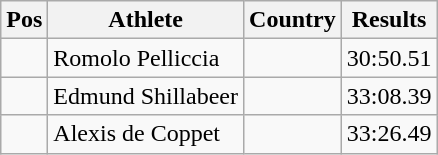<table class="wikitable">
<tr>
<th>Pos</th>
<th>Athlete</th>
<th>Country</th>
<th>Results</th>
</tr>
<tr>
<td align="center"></td>
<td>Romolo Pelliccia</td>
<td></td>
<td>30:50.51</td>
</tr>
<tr>
<td align="center"></td>
<td>Edmund Shillabeer</td>
<td></td>
<td>33:08.39</td>
</tr>
<tr>
<td align="center"></td>
<td>Alexis de Coppet</td>
<td></td>
<td>33:26.49</td>
</tr>
</table>
